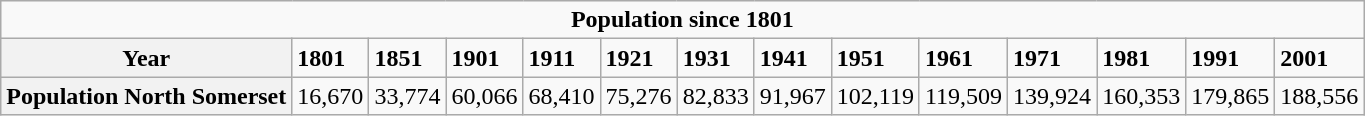<table class="wikitable" style="clear:both;">
<tr>
<td colspan="14" style="text-align:center;"><strong>Population since 1801</strong></td>
</tr>
<tr>
<th>Year</th>
<td><strong>1801</strong></td>
<td><strong>1851</strong></td>
<td><strong>1901</strong></td>
<td><strong>1911</strong></td>
<td><strong>1921</strong></td>
<td><strong>1931</strong></td>
<td><strong>1941</strong></td>
<td><strong>1951</strong></td>
<td><strong>1961</strong></td>
<td><strong>1971</strong></td>
<td><strong>1981</strong></td>
<td><strong>1991</strong></td>
<td><strong>2001</strong></td>
</tr>
<tr>
<th>Population North Somerset</th>
<td>16,670</td>
<td>33,774</td>
<td>60,066</td>
<td>68,410</td>
<td>75,276</td>
<td>82,833</td>
<td>91,967</td>
<td>102,119</td>
<td>119,509</td>
<td>139,924</td>
<td>160,353</td>
<td>179,865</td>
<td>188,556</td>
</tr>
</table>
